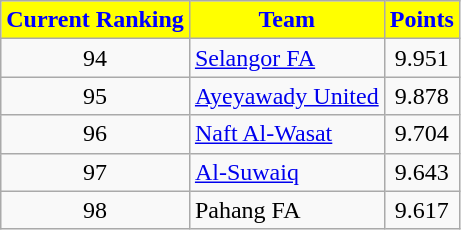<table class="wikitable">
<tr>
<th style="background:Yellow; color:Blue; text-align:center;">Current Ranking</th>
<th style="background:Yellow; color:Blue; text-align:center;">Team</th>
<th style="background:Yellow; color:Blue; text-align:center;">Points</th>
</tr>
<tr>
<td align="center">94</td>
<td> <a href='#'>Selangor FA</a></td>
<td align="center">9.951</td>
</tr>
<tr>
<td align="center">95</td>
<td> <a href='#'>Ayeyawady United</a></td>
<td align="center">9.878</td>
</tr>
<tr>
<td align="center">96</td>
<td> <a href='#'>Naft Al-Wasat</a></td>
<td align="center">9.704</td>
</tr>
<tr>
<td align="center">97</td>
<td> <a href='#'>Al-Suwaiq</a></td>
<td align="center">9.643</td>
</tr>
<tr>
<td align="center">98</td>
<td> Pahang FA</td>
<td align="center">9.617</td>
</tr>
</table>
